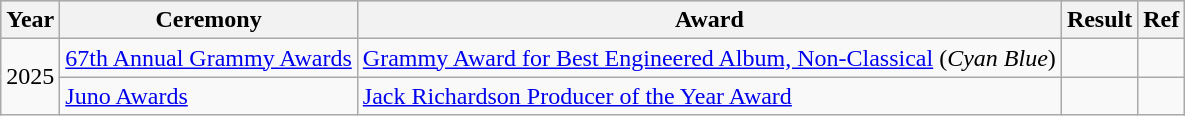<table class="wikitable">
<tr style="background:#ccc; text-align:center;">
<th scope="col">Year</th>
<th scope="col">Ceremony</th>
<th scope="col">Award</th>
<th scope="col">Result</th>
<th>Ref</th>
</tr>
<tr>
<td rowspan="2">2025</td>
<td><a href='#'>67th Annual Grammy Awards</a></td>
<td><a href='#'>Grammy Award for Best Engineered Album, Non-Classical</a> (<em>Cyan Blue</em>)</td>
<td></td>
<td style="text-align:center;"></td>
</tr>
<tr>
<td><a href='#'>Juno Awards</a></td>
<td><a href='#'>Jack Richardson Producer of the Year Award</a></td>
<td></td>
<td style="text-align:center;"></td>
</tr>
</table>
